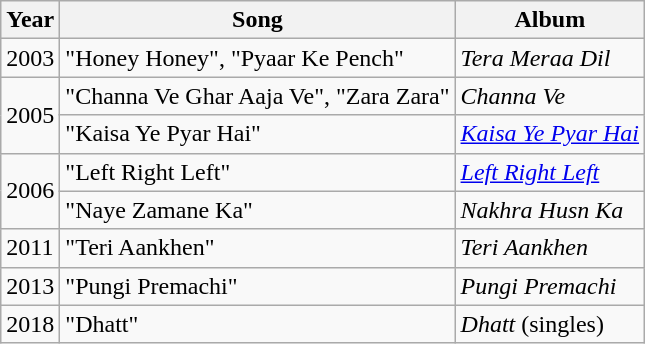<table class="wikitable sortable">
<tr>
<th>Year</th>
<th>Song</th>
<th>Album</th>
</tr>
<tr>
<td>2003</td>
<td>"Honey Honey", "Pyaar Ke Pench"</td>
<td><em>Tera Meraa Dil</em></td>
</tr>
<tr>
<td rowspan="2">2005</td>
<td>"Channa Ve Ghar Aaja Ve", "Zara Zara"</td>
<td><em>Channa Ve</em></td>
</tr>
<tr>
<td>"Kaisa Ye Pyar Hai"</td>
<td><em><a href='#'>Kaisa Ye Pyar Hai</a></em></td>
</tr>
<tr>
<td rowspan="2">2006</td>
<td>"Left Right Left"</td>
<td><em><a href='#'>Left Right Left</a></em></td>
</tr>
<tr>
<td>"Naye Zamane Ka"</td>
<td><em>Nakhra Husn Ka</em></td>
</tr>
<tr>
<td>2011</td>
<td>"Teri Aankhen"</td>
<td><em>Teri Aankhen</em></td>
</tr>
<tr>
<td>2013</td>
<td>"Pungi Premachi"</td>
<td><em>Pungi Premachi</em></td>
</tr>
<tr>
<td>2018</td>
<td>"Dhatt"</td>
<td><em>Dhatt</em> (singles)</td>
</tr>
</table>
